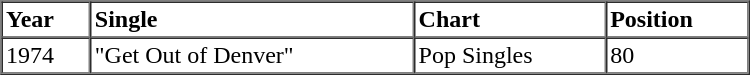<table border=1 cellspacing=0 cellpadding=2 width="500px">
<tr>
<th align="left">Year</th>
<th align="left">Single</th>
<th align="left">Chart</th>
<th align="left">Position</th>
</tr>
<tr>
<td align="left">1974</td>
<td align="left">"Get Out of Denver"</td>
<td align="left">Pop Singles</td>
<td align="left">80</td>
</tr>
</table>
